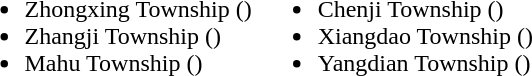<table>
<tr>
<td valign="top"><br><ul><li>Zhongxing Township ()</li><li>Zhangji Township ()</li><li>Mahu Township ()</li></ul></td>
<td valign="top"><br><ul><li>Chenji Township ()</li><li>Xiangdao Township ()</li><li>Yangdian Township ()</li></ul></td>
</tr>
</table>
